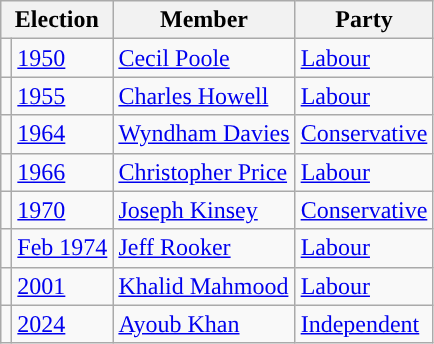<table class="wikitable">
<tr>
<th colspan="2">Election</th>
<th>Member</th>
<th>Party</th>
</tr>
<tr>
<td style="color:inherit;background-color: "></td>
<td><a href='#'>1950</a></td>
<td><a href='#'>Cecil Poole</a></td>
<td><a href='#'>Labour</a></td>
</tr>
<tr>
<td style="color:inherit;background-color: "></td>
<td><a href='#'>1955</a></td>
<td><a href='#'>Charles Howell</a></td>
<td><a href='#'>Labour</a></td>
</tr>
<tr>
<td style="color:inherit;background-color: "></td>
<td><a href='#'>1964</a></td>
<td><a href='#'>Wyndham Davies</a></td>
<td><a href='#'>Conservative</a></td>
</tr>
<tr>
<td style="color:inherit;background-color: "></td>
<td><a href='#'>1966</a></td>
<td><a href='#'>Christopher Price</a></td>
<td><a href='#'>Labour</a></td>
</tr>
<tr>
<td style="color:inherit;background-color: "></td>
<td><a href='#'>1970</a></td>
<td><a href='#'>Joseph Kinsey</a></td>
<td><a href='#'>Conservative</a></td>
</tr>
<tr>
<td style="color:inherit;background-color: "></td>
<td><a href='#'>Feb 1974</a></td>
<td><a href='#'>Jeff Rooker</a></td>
<td><a href='#'>Labour</a></td>
</tr>
<tr>
<td style="color:inherit;background-color: "></td>
<td><a href='#'>2001</a></td>
<td><a href='#'>Khalid Mahmood</a></td>
<td><a href='#'>Labour</a></td>
</tr>
<tr>
<td style="color:inherit;background-color: "></td>
<td><a href='#'>2024</a></td>
<td><a href='#'>Ayoub Khan</a></td>
<td><a href='#'>Independent</a></td>
</tr>
</table>
